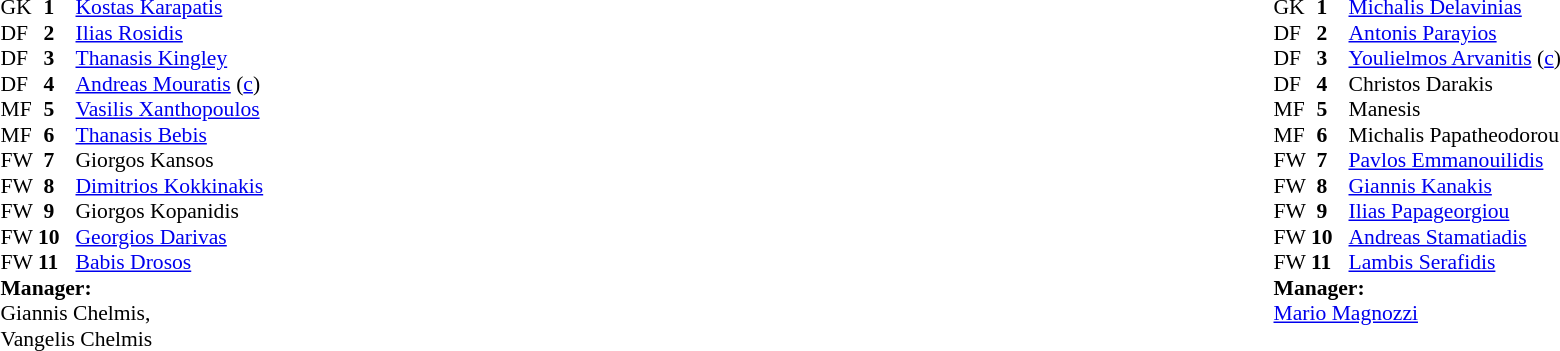<table width="100%">
<tr>
<td valign="top" width="50%"><br><table style="font-size: 90%" cellspacing="0" cellpadding="0">
<tr>
<th width="25"></th>
<th width="25"></th>
</tr>
<tr>
<td>GK</td>
<td><strong> 1</strong></td>
<td> <a href='#'>Kostas Karapatis</a></td>
</tr>
<tr>
<td>DF</td>
<td><strong> 2</strong></td>
<td> <a href='#'>Ilias Rosidis</a></td>
</tr>
<tr>
<td>DF</td>
<td><strong> 3</strong></td>
<td> <a href='#'>Thanasis Kingley</a></td>
</tr>
<tr>
<td>DF</td>
<td><strong> 4</strong></td>
<td> <a href='#'>Andreas Mouratis</a> (<a href='#'>c</a>)</td>
</tr>
<tr>
<td>MF</td>
<td><strong> 5</strong></td>
<td> <a href='#'>Vasilis Xanthopoulos</a></td>
</tr>
<tr>
<td>MF</td>
<td><strong> 6</strong></td>
<td> <a href='#'>Thanasis Bebis</a></td>
</tr>
<tr>
<td>FW</td>
<td><strong> 7</strong></td>
<td> Giorgos Kansos</td>
</tr>
<tr>
<td>FW</td>
<td><strong> 8</strong></td>
<td> <a href='#'>Dimitrios Kokkinakis</a></td>
</tr>
<tr>
<td>FW</td>
<td><strong> 9</strong></td>
<td> Giorgos Kopanidis</td>
</tr>
<tr>
<td>FW</td>
<td><strong>10</strong></td>
<td> <a href='#'>Georgios Darivas</a></td>
</tr>
<tr>
<td>FW</td>
<td><strong>11</strong></td>
<td> <a href='#'>Babis Drosos</a></td>
</tr>
<tr>
<td colspan=4><strong>Manager:</strong></td>
</tr>
<tr>
<td colspan="4"> Giannis Chelmis,<br> Vangelis Chelmis</td>
</tr>
</table>
</td>
<td valign="top" width="50%"><br><table style="font-size: 90%" cellspacing="0" cellpadding="0" align="center">
<tr>
<th width="25"></th>
<th width="25"></th>
</tr>
<tr>
<td>GK</td>
<td><strong> 1</strong></td>
<td> <a href='#'>Michalis Delavinias</a></td>
</tr>
<tr>
<td>DF</td>
<td><strong> 2</strong></td>
<td> <a href='#'>Antonis Parayios</a></td>
</tr>
<tr>
<td>DF</td>
<td><strong> 3</strong></td>
<td> <a href='#'>Youlielmos Arvanitis</a> (<a href='#'>c</a>)</td>
</tr>
<tr>
<td>DF</td>
<td><strong> 4</strong></td>
<td> Christos Darakis</td>
</tr>
<tr>
<td>MF</td>
<td><strong> 5</strong></td>
<td> Manesis</td>
</tr>
<tr>
<td>MF</td>
<td><strong> 6</strong></td>
<td> Michalis Papatheodorou</td>
</tr>
<tr>
<td>FW</td>
<td><strong> 7</strong></td>
<td> <a href='#'>Pavlos Emmanouilidis</a></td>
</tr>
<tr>
<td>FW</td>
<td><strong> 8</strong></td>
<td> <a href='#'>Giannis Kanakis</a></td>
</tr>
<tr>
<td>FW</td>
<td><strong> 9</strong></td>
<td> <a href='#'>Ilias Papageorgiou</a></td>
</tr>
<tr>
<td>FW</td>
<td><strong>10</strong></td>
<td> <a href='#'>Andreas Stamatiadis</a></td>
</tr>
<tr>
<td>FW</td>
<td><strong>11</strong></td>
<td> <a href='#'>Lambis Serafidis</a></td>
</tr>
<tr>
<td colspan=4><strong>Manager:</strong></td>
</tr>
<tr>
<td colspan="4"> <a href='#'>Mario Magnozzi</a></td>
</tr>
</table>
</td>
</tr>
</table>
